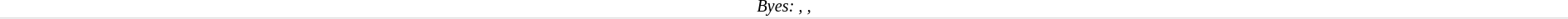<table cellspacing=0 style="border-top:0px solid 000000;border-bottom:1px solid #e0e0e0;width:100%">
<tr>
<td width=100% valign=top align=center style=font-size:85%><em>Byes: , , </em></td>
</tr>
</table>
